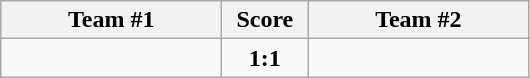<table class="wikitable" style="text-align:center;">
<tr>
<th width=140>Team #1</th>
<th width=50>Score</th>
<th width=140>Team #2</th>
</tr>
<tr>
<td style="text-align:right;"></td>
<td><strong>1:1</strong></td>
<td style="text-align:left;"></td>
</tr>
</table>
